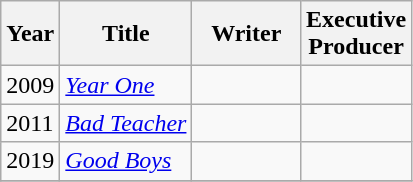<table class="wikitable">
<tr>
<th>Year</th>
<th>Title</th>
<th width=65>Writer</th>
<th width=65>Executive<br>Producer</th>
</tr>
<tr>
<td>2009</td>
<td><em><a href='#'>Year One</a></em></td>
<td></td>
<td></td>
</tr>
<tr>
<td>2011</td>
<td><em><a href='#'>Bad Teacher</a></em></td>
<td></td>
<td></td>
</tr>
<tr>
<td>2019</td>
<td><em><a href='#'>Good Boys</a></em></td>
<td></td>
<td></td>
</tr>
<tr>
</tr>
</table>
